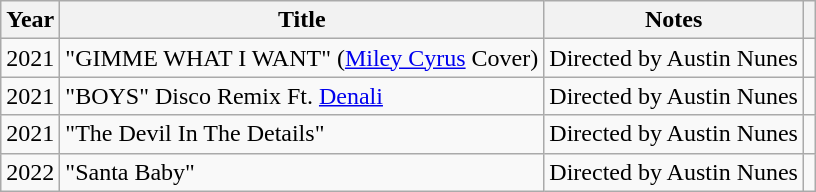<table class="wikitable plainrowheaders sortable">
<tr>
<th scope="col">Year</th>
<th scope="col">Title</th>
<th scope="col">Notes</th>
<th class="unsortable" style="text-align: center;"></th>
</tr>
<tr>
<td>2021</td>
<td>"GIMME WHAT I WANT" (<a href='#'>Miley Cyrus</a> Cover)</td>
<td>Directed by Austin Nunes</td>
<td></td>
</tr>
<tr>
<td>2021</td>
<td>"BOYS" Disco Remix Ft. <a href='#'>Denali</a></td>
<td>Directed by Austin Nunes</td>
<td></td>
</tr>
<tr>
<td>2021</td>
<td>"The Devil In The Details"</td>
<td>Directed by Austin Nunes</td>
<td></td>
</tr>
<tr>
<td>2022</td>
<td>"Santa Baby"</td>
<td>Directed by Austin Nunes</td>
<td></td>
</tr>
</table>
